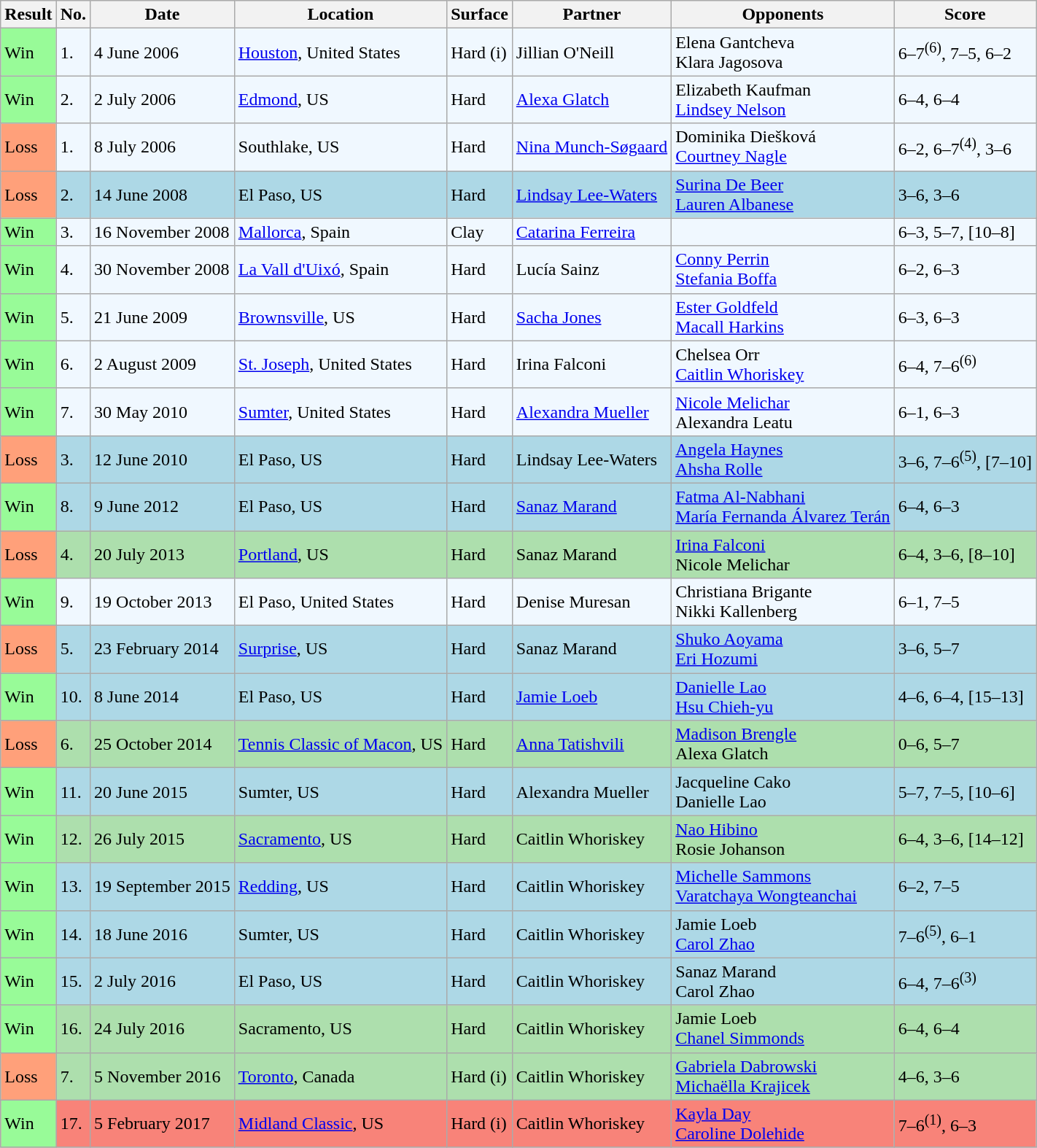<table class="sortable wikitable">
<tr>
<th>Result</th>
<th>No.</th>
<th>Date</th>
<th>Location</th>
<th>Surface</th>
<th>Partner</th>
<th>Opponents</th>
<th class="unsortable">Score</th>
</tr>
<tr style="background:#f0f8ff;">
<td style="background:#98fb98;">Win</td>
<td>1.</td>
<td>4 June 2006</td>
<td><a href='#'>Houston</a>, United States</td>
<td>Hard (i)</td>
<td> Jillian O'Neill</td>
<td> Elena Gantcheva <br>  Klara Jagosova</td>
<td>6–7<sup>(6)</sup>, 7–5, 6–2</td>
</tr>
<tr style="background:#f0f8ff;">
<td style="background:#98fb98;">Win</td>
<td>2.</td>
<td>2 July 2006</td>
<td><a href='#'>Edmond</a>, US</td>
<td>Hard</td>
<td> <a href='#'>Alexa Glatch</a></td>
<td> Elizabeth Kaufman <br>  <a href='#'>Lindsey Nelson</a></td>
<td>6–4, 6–4</td>
</tr>
<tr style="background:#f0f8ff;">
<td style="background:#ffa07a;">Loss</td>
<td>1.</td>
<td>8 July 2006</td>
<td>Southlake, US</td>
<td>Hard</td>
<td> <a href='#'>Nina Munch-Søgaard</a></td>
<td> Dominika Diešková <br>  <a href='#'>Courtney Nagle</a></td>
<td>6–2, 6–7<sup>(4)</sup>, 3–6</td>
</tr>
<tr style="background:lightblue;">
<td style="background:#ffa07a;">Loss</td>
<td>2.</td>
<td>14 June 2008</td>
<td>El Paso, US</td>
<td>Hard</td>
<td> <a href='#'>Lindsay Lee-Waters</a></td>
<td> <a href='#'>Surina De Beer</a> <br>  <a href='#'>Lauren Albanese</a></td>
<td>3–6, 3–6</td>
</tr>
<tr style="background:#f0f8ff;">
<td style="background:#98fb98;">Win</td>
<td>3.</td>
<td>16 November 2008</td>
<td><a href='#'>Mallorca</a>, Spain</td>
<td>Clay</td>
<td> <a href='#'>Catarina Ferreira</a></td>
<td></td>
<td>6–3, 5–7, [10–8]</td>
</tr>
<tr style="background:#f0f8ff;">
<td style="background:#98fb98;">Win</td>
<td>4.</td>
<td>30 November 2008</td>
<td><a href='#'>La Vall d'Uixó</a>, Spain</td>
<td>Hard</td>
<td> Lucía Sainz</td>
<td> <a href='#'>Conny Perrin</a> <br>  <a href='#'>Stefania Boffa</a></td>
<td>6–2, 6–3</td>
</tr>
<tr style="background:#f0f8ff;">
<td style="background:#98fb98;">Win</td>
<td>5.</td>
<td>21 June 2009</td>
<td><a href='#'>Brownsville</a>, US</td>
<td>Hard</td>
<td> <a href='#'>Sacha Jones</a></td>
<td> <a href='#'>Ester Goldfeld</a> <br>  <a href='#'>Macall Harkins</a></td>
<td>6–3, 6–3</td>
</tr>
<tr style="background:#f0f8ff;">
<td style="background:#98fb98;">Win</td>
<td>6.</td>
<td>2 August 2009</td>
<td><a href='#'>St. Joseph</a>, United States</td>
<td>Hard</td>
<td> Irina Falconi</td>
<td> Chelsea Orr <br>  <a href='#'>Caitlin Whoriskey</a></td>
<td>6–4, 7–6<sup>(6)</sup></td>
</tr>
<tr style="background:#f0f8ff;">
<td style="background:#98fb98;">Win</td>
<td>7.</td>
<td>30 May 2010</td>
<td><a href='#'>Sumter</a>, United States</td>
<td>Hard</td>
<td> <a href='#'>Alexandra Mueller</a></td>
<td> <a href='#'>Nicole Melichar</a> <br>  Alexandra Leatu</td>
<td>6–1, 6–3</td>
</tr>
<tr style="background:lightblue;">
<td style="background:#ffa07a;">Loss</td>
<td>3.</td>
<td>12 June 2010</td>
<td>El Paso, US</td>
<td>Hard</td>
<td> Lindsay Lee-Waters</td>
<td> <a href='#'>Angela Haynes</a> <br>  <a href='#'>Ahsha Rolle</a></td>
<td>3–6, 7–6<sup>(5)</sup>, [7–10]</td>
</tr>
<tr style="background:lightblue;">
<td style="background:#98fb98;">Win</td>
<td>8.</td>
<td>9 June 2012</td>
<td>El Paso, US</td>
<td>Hard</td>
<td> <a href='#'>Sanaz Marand</a></td>
<td> <a href='#'>Fatma Al-Nabhani</a> <br>  <a href='#'>María Fernanda Álvarez Terán</a></td>
<td>6–4, 6–3</td>
</tr>
<tr style="background:#addfad;">
<td style="background:#ffa07a;">Loss</td>
<td>4.</td>
<td>20 July 2013</td>
<td><a href='#'>Portland</a>, US</td>
<td>Hard</td>
<td> Sanaz Marand</td>
<td> <a href='#'>Irina Falconi</a> <br>  Nicole Melichar</td>
<td>6–4, 3–6, [8–10]</td>
</tr>
<tr style="background:#f0f8ff;">
<td style="background:#98fb98;">Win</td>
<td>9.</td>
<td>19 October 2013</td>
<td>El Paso, United States</td>
<td>Hard</td>
<td> Denise Muresan</td>
<td> Christiana Brigante <br>  Nikki Kallenberg</td>
<td>6–1, 7–5</td>
</tr>
<tr style="background:lightblue;">
<td style="background:#ffa07a;">Loss</td>
<td>5.</td>
<td>23 February 2014</td>
<td><a href='#'>Surprise</a>, US</td>
<td>Hard</td>
<td> Sanaz Marand</td>
<td> <a href='#'>Shuko Aoyama</a> <br>  <a href='#'>Eri Hozumi</a></td>
<td>3–6, 5–7</td>
</tr>
<tr style="background:lightblue;">
<td style="background:#98fb98;">Win</td>
<td>10.</td>
<td>8 June 2014</td>
<td>El Paso, US</td>
<td>Hard</td>
<td> <a href='#'>Jamie Loeb</a></td>
<td> <a href='#'>Danielle Lao</a> <br>  <a href='#'>Hsu Chieh-yu</a></td>
<td>4–6, 6–4, [15–13]</td>
</tr>
<tr style="background:#addfad;">
<td style="background:#ffa07a;">Loss</td>
<td>6.</td>
<td>25 October 2014</td>
<td><a href='#'>Tennis Classic of Macon</a>, US</td>
<td>Hard</td>
<td> <a href='#'>Anna Tatishvili</a></td>
<td> <a href='#'>Madison Brengle</a> <br>  Alexa Glatch</td>
<td>0–6, 5–7</td>
</tr>
<tr style="background:lightblue;">
<td style="background:#98fb98;">Win</td>
<td>11.</td>
<td>20 June 2015</td>
<td>Sumter, US</td>
<td>Hard</td>
<td> Alexandra Mueller</td>
<td> Jacqueline Cako <br>  Danielle Lao</td>
<td>5–7, 7–5, [10–6]</td>
</tr>
<tr style="background:#addfad;">
<td style="background:#98fb98;">Win</td>
<td>12.</td>
<td>26 July 2015</td>
<td><a href='#'>Sacramento</a>, US</td>
<td>Hard</td>
<td> Caitlin Whoriskey</td>
<td> <a href='#'>Nao Hibino</a> <br>  Rosie Johanson</td>
<td>6–4, 3–6, [14–12]</td>
</tr>
<tr style="background:lightblue;">
<td style="background:#98fb98;">Win</td>
<td>13.</td>
<td>19 September 2015</td>
<td><a href='#'>Redding</a>, US</td>
<td>Hard</td>
<td> Caitlin Whoriskey</td>
<td> <a href='#'>Michelle Sammons</a> <br>  <a href='#'>Varatchaya Wongteanchai</a></td>
<td>6–2, 7–5</td>
</tr>
<tr style="background:lightblue;">
<td style="background:#98fb98;">Win</td>
<td>14.</td>
<td>18 June 2016</td>
<td>Sumter, US</td>
<td>Hard</td>
<td> Caitlin Whoriskey</td>
<td> Jamie Loeb <br>  <a href='#'>Carol Zhao</a></td>
<td>7–6<sup>(5)</sup>, 6–1</td>
</tr>
<tr style="background:lightblue;">
<td style="background:#98fb98;">Win</td>
<td>15.</td>
<td>2 July 2016</td>
<td>El Paso, US</td>
<td>Hard</td>
<td> Caitlin Whoriskey</td>
<td> Sanaz Marand <br>  Carol Zhao</td>
<td>6–4, 7–6<sup>(3)</sup></td>
</tr>
<tr style="background:#addfad;">
<td style="background:#98fb98;">Win</td>
<td>16.</td>
<td>24 July 2016</td>
<td>Sacramento, US</td>
<td>Hard</td>
<td> Caitlin Whoriskey</td>
<td> Jamie Loeb <br>  <a href='#'>Chanel Simmonds</a></td>
<td>6–4, 6–4</td>
</tr>
<tr style="background:#addfad;">
<td style="background:#ffa07a;">Loss</td>
<td>7.</td>
<td>5 November 2016</td>
<td><a href='#'>Toronto</a>, Canada</td>
<td>Hard (i)</td>
<td> Caitlin Whoriskey</td>
<td> <a href='#'>Gabriela Dabrowski</a> <br>  <a href='#'>Michaëlla Krajicek</a></td>
<td>4–6, 3–6</td>
</tr>
<tr style="background:#f88379;">
<td style="background:#98fb98;">Win</td>
<td>17.</td>
<td>5 February 2017</td>
<td><a href='#'>Midland Classic</a>, US</td>
<td>Hard (i)</td>
<td> Caitlin Whoriskey</td>
<td> <a href='#'>Kayla Day</a> <br>  <a href='#'>Caroline Dolehide</a></td>
<td>7–6<sup>(1)</sup>, 6–3</td>
</tr>
</table>
